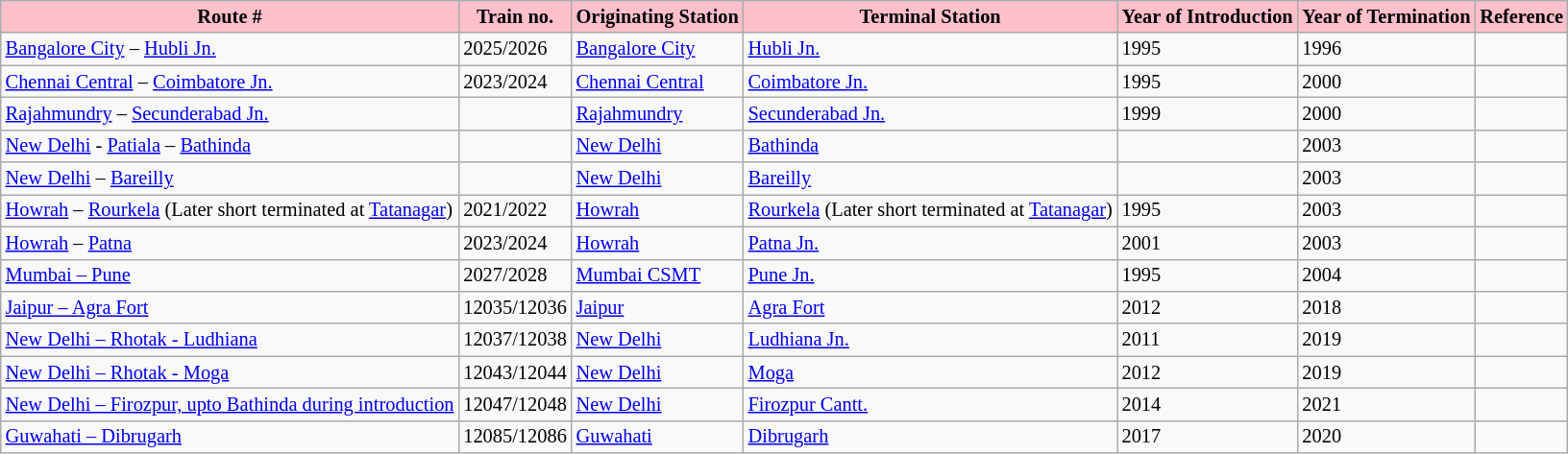<table class="wikitable sortable" style="font-size: 85%;">
<tr>
<th style="background-color:pink;">Route #</th>
<th style="background-color:pink;">Train no.</th>
<th style="background-color:pink;">Originating Station</th>
<th style="background-color:pink;">Terminal Station</th>
<th style="background-color:pink;">Year of Introduction</th>
<th style="background-color:pink;">Year of Termination</th>
<th style="background-color:pink;">Reference</th>
</tr>
<tr>
<td><a href='#'>Bangalore City</a> – <a href='#'>Hubli Jn.</a></td>
<td>2025/2026</td>
<td><a href='#'>Bangalore City</a></td>
<td><a href='#'>Hubli Jn.</a></td>
<td>1995</td>
<td>1996</td>
<td></td>
</tr>
<tr>
<td><a href='#'>Chennai Central</a> – <a href='#'>Coimbatore Jn.</a></td>
<td>2023/2024</td>
<td><a href='#'>Chennai Central</a></td>
<td><a href='#'>Coimbatore Jn.</a></td>
<td>1995</td>
<td>2000</td>
<td></td>
</tr>
<tr>
<td><a href='#'>Rajahmundry</a> – <a href='#'>Secunderabad Jn.</a></td>
<td></td>
<td><a href='#'>Rajahmundry</a></td>
<td><a href='#'>Secunderabad Jn.</a></td>
<td>1999</td>
<td>2000</td>
<td></td>
</tr>
<tr>
<td><a href='#'>New Delhi</a> - <a href='#'>Patiala</a> – <a href='#'>Bathinda</a></td>
<td></td>
<td><a href='#'>New Delhi</a></td>
<td><a href='#'>Bathinda</a></td>
<td></td>
<td>2003</td>
<td></td>
</tr>
<tr>
<td><a href='#'>New Delhi</a> – <a href='#'>Bareilly</a></td>
<td></td>
<td><a href='#'>New Delhi</a></td>
<td><a href='#'>Bareilly</a></td>
<td></td>
<td>2003</td>
<td></td>
</tr>
<tr>
<td><a href='#'>Howrah</a> –  <a href='#'>Rourkela</a> (Later short terminated at <a href='#'>Tatanagar</a>)</td>
<td>2021/2022</td>
<td><a href='#'>Howrah</a></td>
<td><a href='#'>Rourkela</a> (Later short terminated at <a href='#'>Tatanagar</a>)</td>
<td>1995</td>
<td>2003</td>
<td></td>
</tr>
<tr>
<td><a href='#'>Howrah</a> – <a href='#'>Patna</a></td>
<td>2023/2024</td>
<td><a href='#'>Howrah</a></td>
<td><a href='#'>Patna Jn.</a></td>
<td>2001</td>
<td>2003</td>
<td></td>
</tr>
<tr>
<td><a href='#'>Mumbai – Pune</a></td>
<td>2027/2028</td>
<td><a href='#'>Mumbai CSMT</a></td>
<td><a href='#'>Pune Jn.</a></td>
<td>1995</td>
<td>2004</td>
<td></td>
</tr>
<tr>
<td><a href='#'>Jaipur – Agra Fort</a></td>
<td>12035/12036</td>
<td><a href='#'>Jaipur</a></td>
<td><a href='#'>Agra Fort</a></td>
<td>2012</td>
<td>2018</td>
<td></td>
</tr>
<tr>
<td><a href='#'>New Delhi – Rhotak - Ludhiana</a></td>
<td>12037/12038</td>
<td><a href='#'>New Delhi</a></td>
<td><a href='#'>Ludhiana Jn.</a></td>
<td>2011</td>
<td>2019</td>
<td></td>
</tr>
<tr>
<td><a href='#'>New Delhi – Rhotak - Moga</a></td>
<td>12043/12044</td>
<td><a href='#'>New Delhi</a></td>
<td><a href='#'>Moga</a></td>
<td>2012</td>
<td>2019</td>
<td></td>
</tr>
<tr>
<td><a href='#'>New Delhi – Firozpur, upto Bathinda  during introduction</a></td>
<td>12047/12048</td>
<td><a href='#'>New Delhi</a></td>
<td><a href='#'>Firozpur Cantt.</a></td>
<td>2014</td>
<td>2021</td>
<td></td>
</tr>
<tr>
<td><a href='#'>Guwahati – Dibrugarh</a></td>
<td>12085/12086</td>
<td><a href='#'>Guwahati</a></td>
<td><a href='#'>Dibrugarh</a></td>
<td>2017</td>
<td>2020</td>
<td></td>
</tr>
</table>
